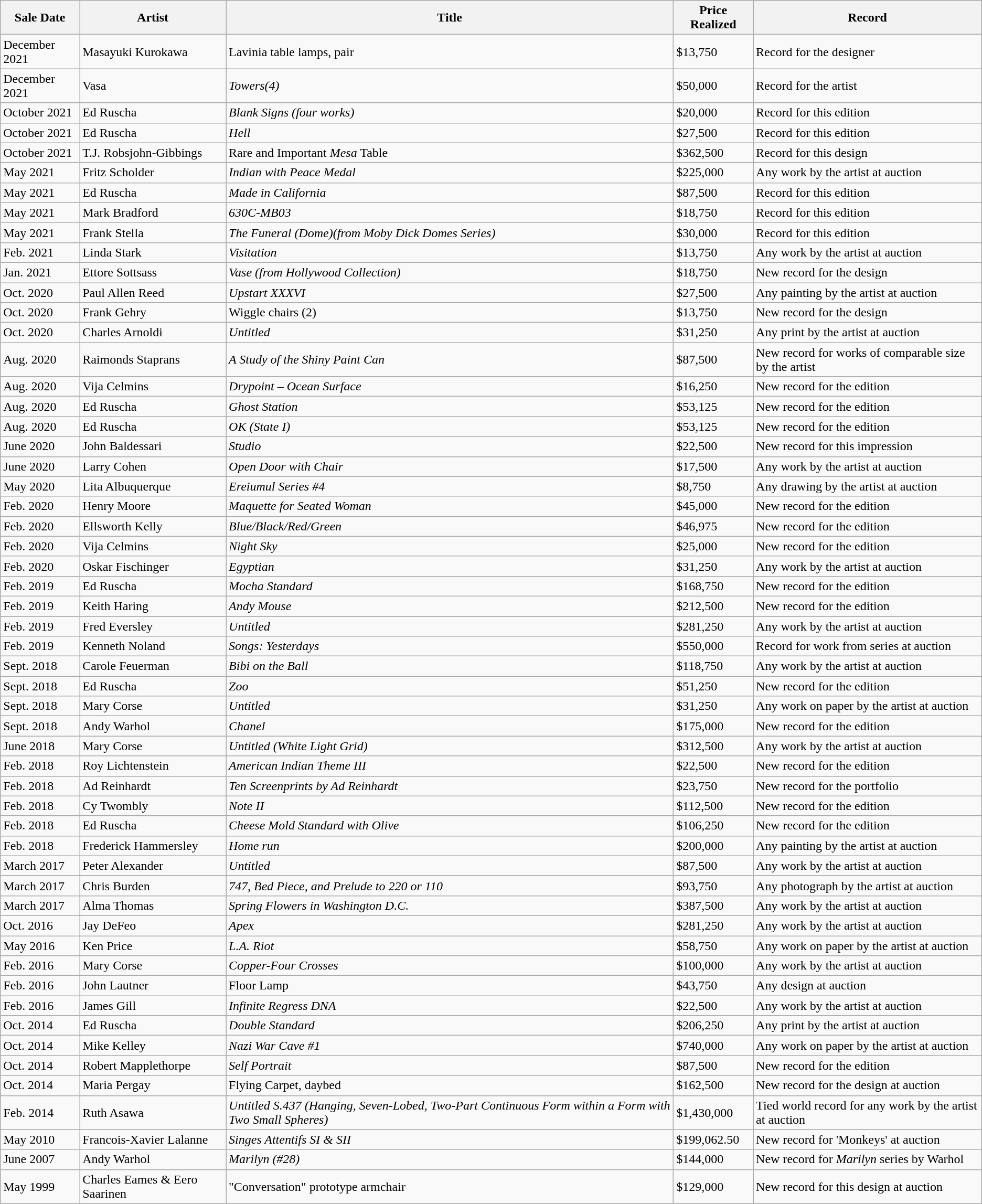<table class="wikitable sortable">
<tr>
<th>Sale Date</th>
<th>Artist</th>
<th>Title</th>
<th>Price Realized</th>
<th>Record</th>
</tr>
<tr>
<td>December 2021</td>
<td>Masayuki Kurokawa</td>
<td>Lavinia table lamps, pair</td>
<td>$13,750</td>
<td>Record for the designer</td>
</tr>
<tr>
<td>December 2021</td>
<td>Vasa</td>
<td><em>Towers(4)</em></td>
<td>$50,000</td>
<td>Record for the artist</td>
</tr>
<tr>
<td>October 2021</td>
<td>Ed Ruscha</td>
<td><em>Blank Signs (four works)</em></td>
<td>$20,000</td>
<td>Record for this edition</td>
</tr>
<tr>
<td>October 2021</td>
<td>Ed Ruscha</td>
<td><em>Hell</em></td>
<td>$27,500</td>
<td>Record for this edition</td>
</tr>
<tr>
<td>October 2021</td>
<td>T.J. Robsjohn-Gibbings</td>
<td>Rare and Important <em>Mesa</em> Table</td>
<td>$362,500</td>
<td>Record for this design</td>
</tr>
<tr>
<td>May 2021</td>
<td>Fritz Scholder</td>
<td><em>Indian with Peace Medal</em></td>
<td>$225,000</td>
<td>Any work by the artist at auction</td>
</tr>
<tr>
<td>May 2021</td>
<td>Ed Ruscha</td>
<td><em>Made in California</em></td>
<td>$87,500</td>
<td>Record for this edition</td>
</tr>
<tr>
<td>May 2021</td>
<td>Mark Bradford</td>
<td><em>630C-MB03</em></td>
<td>$18,750</td>
<td>Record for this edition</td>
</tr>
<tr>
<td>May 2021</td>
<td>Frank Stella</td>
<td><em>The Funeral (Dome)(from Moby Dick Domes Series)</em></td>
<td>$30,000</td>
<td>Record for this edition</td>
</tr>
<tr>
<td>Feb. 2021</td>
<td>Linda Stark</td>
<td><em>Visitation</em></td>
<td>$13,750</td>
<td>Any work by the artist at auction</td>
</tr>
<tr>
<td>Jan. 2021</td>
<td>Ettore Sottsass</td>
<td><em>Vase (from Hollywood Collection)</em></td>
<td>$18,750</td>
<td>New record for the design</td>
</tr>
<tr>
<td>Oct. 2020</td>
<td>Paul Allen Reed</td>
<td><em>Upstart XXXVI</em></td>
<td>$27,500</td>
<td>Any painting by the artist at auction</td>
</tr>
<tr>
<td>Oct. 2020</td>
<td>Frank Gehry</td>
<td>Wiggle chairs (2)</td>
<td>$13,750</td>
<td>New record for the design</td>
</tr>
<tr>
<td>Oct. 2020</td>
<td>Charles Arnoldi</td>
<td><em>Untitled</em></td>
<td>$31,250</td>
<td>Any print by the artist at auction</td>
</tr>
<tr>
<td>Aug. 2020</td>
<td>Raimonds Staprans</td>
<td><em>A Study of the Shiny Paint Can</em></td>
<td>$87,500</td>
<td>New record for works of comparable size by the artist</td>
</tr>
<tr>
<td>Aug. 2020</td>
<td>Vija Celmins</td>
<td><em>Drypoint – Ocean Surface</em></td>
<td>$16,250</td>
<td>New record for the edition</td>
</tr>
<tr>
<td>Aug. 2020</td>
<td>Ed Ruscha</td>
<td><em>Ghost Station</em></td>
<td>$53,125</td>
<td>New record for the edition</td>
</tr>
<tr>
<td>Aug. 2020</td>
<td>Ed Ruscha</td>
<td><em>OK (State I)</em></td>
<td>$53,125</td>
<td>New record for the edition</td>
</tr>
<tr>
<td>June 2020</td>
<td>John Baldessari</td>
<td><em>Studio</em></td>
<td>$22,500</td>
<td>New record for this impression</td>
</tr>
<tr>
<td>June 2020</td>
<td>Larry Cohen</td>
<td><em>Open Door with Chair</em></td>
<td>$17,500</td>
<td>Any work by the artist at auction</td>
</tr>
<tr>
<td>May 2020</td>
<td>Lita Albuquerque</td>
<td><em>Ereiumul Series #4</em></td>
<td>$8,750</td>
<td>Any drawing by the artist at auction</td>
</tr>
<tr>
<td>Feb. 2020</td>
<td>Henry Moore</td>
<td><em>Maquette for Seated Woman</em></td>
<td>$45,000</td>
<td>New record for the edition</td>
</tr>
<tr>
<td>Feb. 2020</td>
<td>Ellsworth Kelly</td>
<td><em>Blue/Black/Red/Green</em></td>
<td>$46,975</td>
<td>New record for the edition</td>
</tr>
<tr>
<td>Feb. 2020</td>
<td>Vija Celmins</td>
<td><em>Night Sky</em></td>
<td>$25,000</td>
<td>New record for the edition</td>
</tr>
<tr>
<td>Feb. 2020</td>
<td>Oskar Fischinger</td>
<td><em>Egyptian</em></td>
<td>$31,250</td>
<td>Any work by the artist at auction</td>
</tr>
<tr>
<td>Feb. 2019</td>
<td>Ed Ruscha</td>
<td><em>Mocha Standard</em></td>
<td>$168,750</td>
<td>New record for the edition</td>
</tr>
<tr>
<td>Feb. 2019</td>
<td>Keith Haring</td>
<td><em>Andy Mouse</em></td>
<td>$212,500</td>
<td>New record for the edition</td>
</tr>
<tr>
<td>Feb. 2019</td>
<td>Fred Eversley</td>
<td><em>Untitled</em></td>
<td>$281,250</td>
<td>Any work by the artist at auction</td>
</tr>
<tr>
<td>Feb. 2019</td>
<td>Kenneth Noland</td>
<td><em>Songs: Yesterdays</em></td>
<td>$550,000</td>
<td>Record for work from series at auction</td>
</tr>
<tr>
<td>Sept. 2018</td>
<td>Carole Feuerman</td>
<td><em>Bibi on the Ball</em></td>
<td>$118,750</td>
<td>Any work by the artist at auction</td>
</tr>
<tr>
<td>Sept. 2018</td>
<td>Ed Ruscha</td>
<td><em>Zoo</em></td>
<td>$51,250</td>
<td>New record for the edition</td>
</tr>
<tr>
<td>Sept. 2018</td>
<td>Mary Corse</td>
<td><em>Untitled</em></td>
<td>$31,250</td>
<td>Any work on paper by the artist at auction</td>
</tr>
<tr>
<td>Sept. 2018</td>
<td>Andy Warhol</td>
<td><em>Chanel</em></td>
<td>$175,000</td>
<td>New record for the edition</td>
</tr>
<tr>
<td>June 2018</td>
<td>Mary Corse</td>
<td><em>Untitled (White Light Grid)</em></td>
<td>$312,500</td>
<td>Any work by the artist at auction</td>
</tr>
<tr>
<td>Feb. 2018</td>
<td>Roy Lichtenstein</td>
<td><em>American Indian Theme III</em></td>
<td>$22,500</td>
<td>New record for the edition</td>
</tr>
<tr>
<td>Feb. 2018</td>
<td>Ad Reinhardt</td>
<td><em>Ten Screenprints by Ad Reinhardt</em></td>
<td>$23,750</td>
<td>New record for the portfolio</td>
</tr>
<tr>
<td>Feb. 2018</td>
<td>Cy Twombly</td>
<td><em>Note II</em></td>
<td>$112,500</td>
<td>New record for the edition</td>
</tr>
<tr>
<td>Feb. 2018</td>
<td>Ed Ruscha</td>
<td><em>Cheese Mold Standard with Olive</em></td>
<td>$106,250</td>
<td>New record for the edition</td>
</tr>
<tr>
<td>Feb. 2018</td>
<td>Frederick Hammersley</td>
<td><em>Home run</em></td>
<td>$200,000</td>
<td>Any painting by the artist at auction</td>
</tr>
<tr>
<td>March 2017</td>
<td>Peter Alexander</td>
<td><em>Untitled</em></td>
<td>$87,500</td>
<td>Any work by the artist at auction</td>
</tr>
<tr>
<td>March 2017</td>
<td>Chris Burden</td>
<td><em>747, Bed Piece, and Prelude to 220 or 110</em></td>
<td>$93,750</td>
<td>Any photograph by the artist at auction</td>
</tr>
<tr>
<td>March 2017</td>
<td>Alma Thomas</td>
<td><em>Spring Flowers in Washington D.C.</em></td>
<td>$387,500</td>
<td>Any work by the artist at auction</td>
</tr>
<tr>
<td>Oct. 2016</td>
<td>Jay DeFeo</td>
<td><em>Apex</em></td>
<td>$281,250</td>
<td>Any work by the artist at auction</td>
</tr>
<tr>
<td>May 2016</td>
<td>Ken Price</td>
<td><em>L.A. Riot</em></td>
<td>$58,750</td>
<td>Any work on paper by the artist at auction</td>
</tr>
<tr>
<td>Feb. 2016</td>
<td>Mary Corse</td>
<td><em>Copper-Four Crosses</em></td>
<td>$100,000</td>
<td>Any work by the artist at auction</td>
</tr>
<tr>
<td>Feb. 2016</td>
<td>John Lautner</td>
<td>Floor Lamp</td>
<td>$43,750</td>
<td>Any design at auction</td>
</tr>
<tr>
<td>Feb. 2016</td>
<td>James Gill</td>
<td><em>Infinite Regress DNA</em></td>
<td>$22,500</td>
<td>Any work by the artist at auction</td>
</tr>
<tr>
<td>Oct. 2014</td>
<td>Ed Ruscha</td>
<td><em>Double Standard</em></td>
<td>$206,250</td>
<td>Any print by the artist at auction</td>
</tr>
<tr>
<td>Oct. 2014</td>
<td>Mike Kelley</td>
<td><em>Nazi War Cave #1</em></td>
<td>$740,000</td>
<td>Any work on paper by the artist at auction</td>
</tr>
<tr>
<td>Oct. 2014</td>
<td>Robert Mapplethorpe</td>
<td><em>Self Portrait</em></td>
<td>$87,500</td>
<td>New record for the edition</td>
</tr>
<tr>
<td>Oct. 2014</td>
<td>Maria Pergay</td>
<td>Flying Carpet, daybed</td>
<td>$162,500</td>
<td>New record for the design at auction</td>
</tr>
<tr>
<td>Feb. 2014</td>
<td>Ruth Asawa</td>
<td><em>Untitled S.437 (Hanging, Seven-Lobed, Two-Part Continuous Form within a Form with Two Small Spheres)</em></td>
<td>$1,430,000</td>
<td>Tied world record for any work by the artist at auction</td>
</tr>
<tr>
<td>May 2010</td>
<td>Francois-Xavier Lalanne</td>
<td><em>Singes Attentifs SI & SII</em></td>
<td>$199,062.50</td>
<td>New record for 'Monkeys' at auction</td>
</tr>
<tr>
<td>June 2007</td>
<td>Andy Warhol</td>
<td><em>Marilyn (#28)</em></td>
<td>$144,000</td>
<td>New record for <em>Marilyn</em> series by Warhol</td>
</tr>
<tr>
<td>May 1999</td>
<td>Charles Eames & Eero Saarinen</td>
<td>"Conversation" prototype armchair</td>
<td>$129,000</td>
<td>New record for this design at auction</td>
</tr>
</table>
